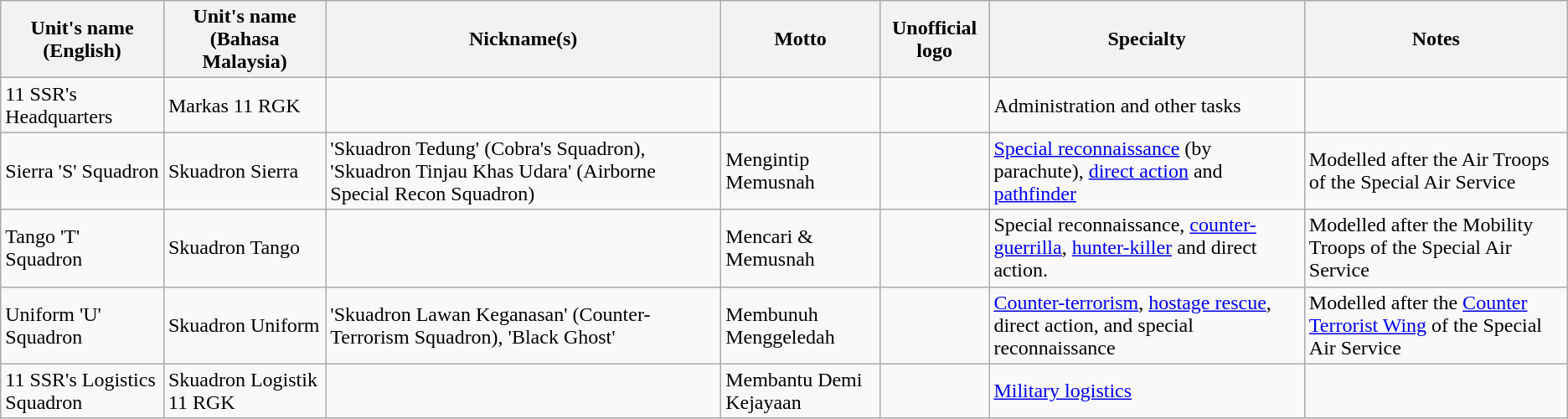<table class="wikitable">
<tr>
<th>Unit's name (English)</th>
<th>Unit's name (Bahasa Malaysia)</th>
<th>Nickname(s)</th>
<th>Motto</th>
<th>Unofficial logo</th>
<th>Specialty</th>
<th>Notes</th>
</tr>
<tr>
<td>11 SSR's Headquarters</td>
<td>Markas 11 RGK</td>
<td></td>
<td></td>
<td></td>
<td>Administration and other tasks</td>
<td></td>
</tr>
<tr>
<td>Sierra 'S' Squadron</td>
<td>Skuadron Sierra</td>
<td>'Skuadron Tedung' (Cobra's Squadron), 'Skuadron Tinjau Khas Udara' (Airborne Special Recon Squadron)</td>
<td>Mengintip Memusnah</td>
<td></td>
<td><a href='#'>Special reconnaissance</a> (by parachute), <a href='#'>direct action</a> and <a href='#'>pathfinder</a></td>
<td>Modelled after the Air Troops of the Special Air Service</td>
</tr>
<tr>
<td>Tango 'T' Squadron</td>
<td>Skuadron Tango</td>
<td></td>
<td>Mencari & Memusnah</td>
<td></td>
<td>Special reconnaissance, <a href='#'>counter-guerrilla</a>, <a href='#'>hunter-killer</a> and direct action.</td>
<td>Modelled after the Mobility Troops of the Special Air Service</td>
</tr>
<tr>
<td>Uniform 'U' Squadron</td>
<td>Skuadron Uniform</td>
<td>'Skuadron Lawan Keganasan' (Counter-Terrorism Squadron), 'Black Ghost'</td>
<td>Membunuh Menggeledah</td>
<td></td>
<td><a href='#'>Counter-terrorism</a>, <a href='#'>hostage rescue</a>, direct action, and special reconnaissance</td>
<td>Modelled after the <a href='#'>Counter Terrorist Wing</a> of the Special Air Service</td>
</tr>
<tr>
<td>11 SSR's Logistics Squadron</td>
<td>Skuadron Logistik 11 RGK</td>
<td></td>
<td>Membantu Demi Kejayaan</td>
<td></td>
<td><a href='#'>Military logistics</a></td>
<td></td>
</tr>
</table>
